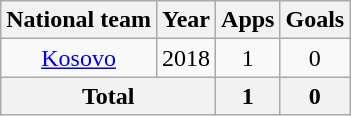<table class="wikitable" style="text-align:center">
<tr>
<th>National team</th>
<th>Year</th>
<th>Apps</th>
<th>Goals</th>
</tr>
<tr>
<td rowspan="1"><a href='#'>Kosovo</a></td>
<td>2018</td>
<td>1</td>
<td>0</td>
</tr>
<tr>
<th colspan="2">Total</th>
<th>1</th>
<th>0</th>
</tr>
</table>
